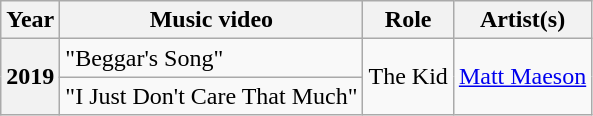<table class="wikitable plainrowheaders">
<tr>
<th scope="col">Year</th>
<th scope="col">Music video</th>
<th scope="col">Role</th>
<th scope="col">Artist(s)</th>
</tr>
<tr>
<th scope="row" rowspan="2">2019</th>
<td>"Beggar's Song"</td>
<td rowspan="2">The Kid</td>
<td rowspan="2"><a href='#'>Matt Maeson</a></td>
</tr>
<tr>
<td>"I Just Don't Care That Much"</td>
</tr>
</table>
